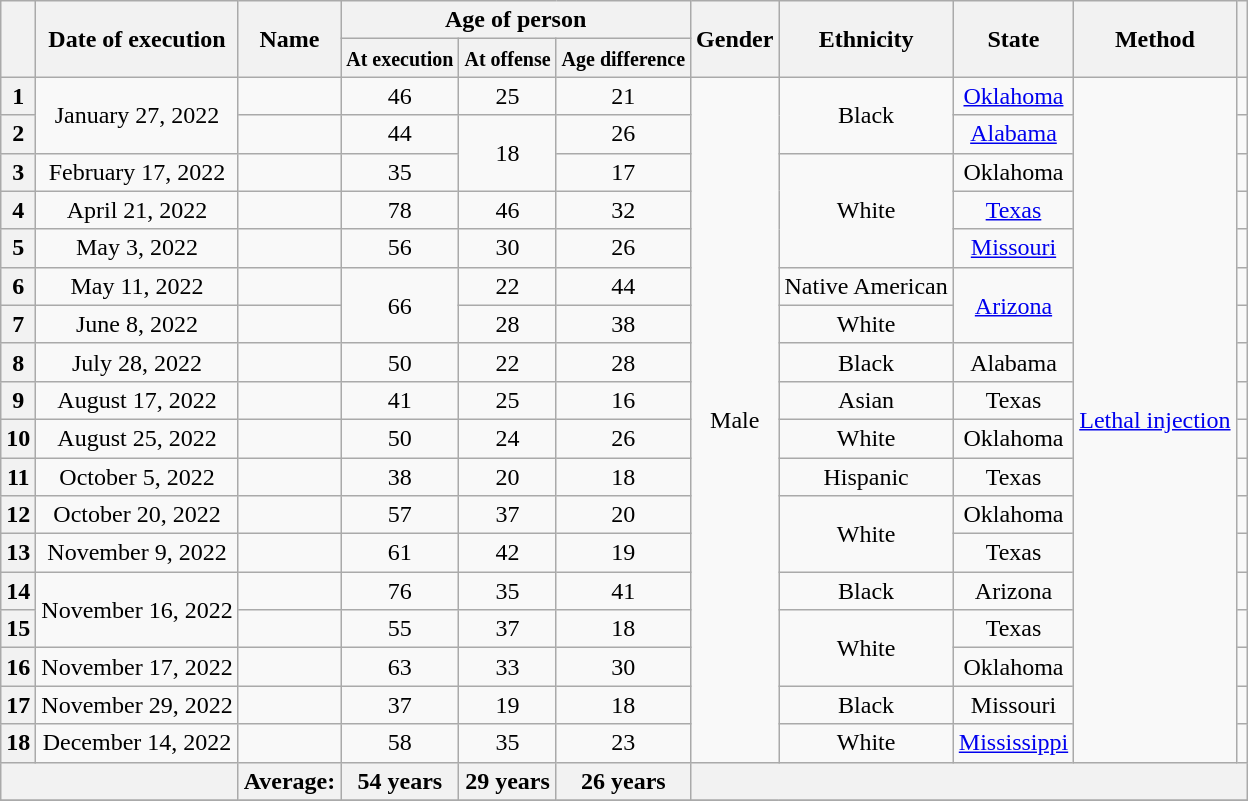<table class="wikitable sortable" style="text-align:center;">
<tr>
<th scope="col" rowspan="2"></th>
<th scope="col" rowspan="2" data-sort-type="date">Date of execution</th>
<th scope="col" rowspan="2">Name</th>
<th scope="col" colspan="3">Age of person</th>
<th scope="col" rowspan="2">Gender</th>
<th scope="col" rowspan="2">Ethnicity</th>
<th scope="col" rowspan="2">State</th>
<th scope="col" rowspan="2">Method</th>
<th scope="col" rowspan="2"></th>
</tr>
<tr>
<th scope="col"><small>At execution</small></th>
<th scope="col"><small>At offense</small></th>
<th scope="col"><small>Age difference</small></th>
</tr>
<tr>
<th scope="row">1</th>
<td rowspan="2">January 27, 2022</td>
<td></td>
<td>46 </td>
<td>25 </td>
<td>21</td>
<td rowspan="18">Male</td>
<td rowspan="2">Black</td>
<td><a href='#'>Oklahoma</a></td>
<td rowspan="18"><a href='#'>Lethal injection</a></td>
<td></td>
</tr>
<tr>
<th scope="row">2</th>
<td></td>
<td>44 </td>
<td rowspan="2">18 </td>
<td>26</td>
<td><a href='#'>Alabama</a></td>
<td></td>
</tr>
<tr>
<th scope="row">3</th>
<td>February 17, 2022</td>
<td></td>
<td>35  </td>
<td>17</td>
<td rowspan="3">White</td>
<td>Oklahoma</td>
<td></td>
</tr>
<tr>
<th scope="row">4</th>
<td>April 21, 2022</td>
<td></td>
<td>78 </td>
<td>46 </td>
<td>32</td>
<td><a href='#'>Texas</a></td>
<td></td>
</tr>
<tr>
<th scope="row">5</th>
<td>May 3, 2022</td>
<td></td>
<td>56 </td>
<td>30 </td>
<td>26</td>
<td><a href='#'>Missouri</a></td>
<td></td>
</tr>
<tr>
<th scope="row">6</th>
<td>May 11, 2022</td>
<td></td>
<td rowspan="2">66 </td>
<td>22 </td>
<td>44</td>
<td>Native American</td>
<td rowspan="2"><a href='#'>Arizona</a></td>
<td></td>
</tr>
<tr>
<th scope="row">7</th>
<td>June 8, 2022</td>
<td></td>
<td>28  </td>
<td>38</td>
<td>White</td>
<td></td>
</tr>
<tr>
<th scope="row">8</th>
<td>July 28, 2022</td>
<td></td>
<td>50 </td>
<td>22 </td>
<td>28</td>
<td>Black</td>
<td>Alabama</td>
<td></td>
</tr>
<tr>
<th scope="row">9</th>
<td>August 17, 2022</td>
<td></td>
<td>41 </td>
<td>25 </td>
<td>16</td>
<td>Asian</td>
<td>Texas</td>
<td></td>
</tr>
<tr>
<th scope="row">10</th>
<td>August 25, 2022</td>
<td></td>
<td>50 </td>
<td>24 </td>
<td>26</td>
<td>White</td>
<td>Oklahoma</td>
<td></td>
</tr>
<tr>
<th scope="row">11</th>
<td>October 5, 2022</td>
<td></td>
<td>38 </td>
<td>20 </td>
<td>18</td>
<td>Hispanic</td>
<td>Texas</td>
<td></td>
</tr>
<tr>
<th scope="row">12</th>
<td>October 20, 2022</td>
<td></td>
<td>57 </td>
<td>37 </td>
<td>20</td>
<td rowspan="2">White</td>
<td>Oklahoma</td>
<td></td>
</tr>
<tr>
<th scope="row">13</th>
<td>November 9, 2022</td>
<td></td>
<td>61 </td>
<td>42 </td>
<td>19</td>
<td>Texas</td>
<td></td>
</tr>
<tr>
<th scope="row">14</th>
<td rowspan="2">November 16, 2022</td>
<td></td>
<td>76 </td>
<td>35 </td>
<td>41</td>
<td>Black</td>
<td>Arizona</td>
<td></td>
</tr>
<tr>
<th scope="row">15</th>
<td></td>
<td>55 </td>
<td>37 </td>
<td>18</td>
<td rowspan="2">White</td>
<td>Texas</td>
<td></td>
</tr>
<tr>
<th scope="row">16</th>
<td>November 17, 2022</td>
<td></td>
<td>63 </td>
<td>33 </td>
<td>30</td>
<td>Oklahoma</td>
<td></td>
</tr>
<tr>
<th scope="row">17</th>
<td>November 29, 2022</td>
<td></td>
<td>37 </td>
<td>19 </td>
<td>18</td>
<td>Black</td>
<td>Missouri</td>
<td></td>
</tr>
<tr>
<th scope="row">18</th>
<td>December 14, 2022</td>
<td></td>
<td>58 </td>
<td>35 </td>
<td>23</td>
<td>White</td>
<td><a href='#'>Mississippi</a></td>
<td></td>
</tr>
<tr class="sortbottom">
<th colspan="2"></th>
<th>Average:</th>
<th>54 years</th>
<th>29 years</th>
<th>26 years</th>
<th colspan="5"></th>
</tr>
<tr>
</tr>
</table>
